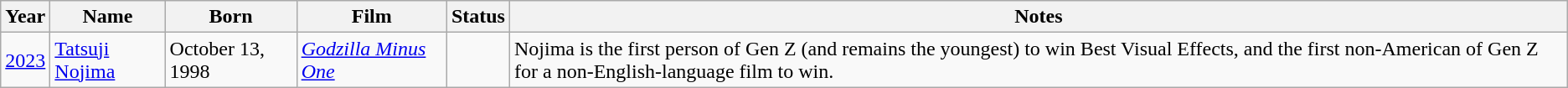<table class="wikitable plainrowheaders">
<tr>
<th>Year</th>
<th>Name</th>
<th>Born</th>
<th>Film</th>
<th>Status</th>
<th>Notes</th>
</tr>
<tr>
<td><a href='#'>2023</a><br></td>
<td><a href='#'>Tatsuji Nojima</a></td>
<td>October 13, 1998</td>
<td><em><a href='#'>Godzilla Minus One</a></em></td>
<td></td>
<td>Nojima is the first person of Gen Z (and remains the youngest) to win Best Visual Effects, and the first non-American of Gen Z for a non-English-language film to win.<strong></strong></td>
</tr>
</table>
